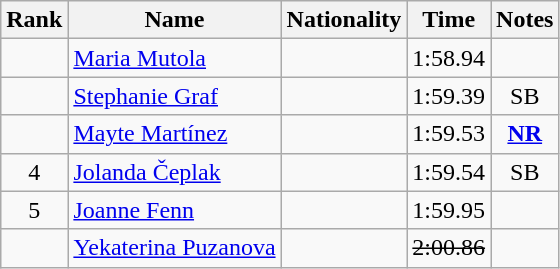<table class="wikitable sortable" style="text-align:center">
<tr>
<th>Rank</th>
<th>Name</th>
<th>Nationality</th>
<th>Time</th>
<th>Notes</th>
</tr>
<tr>
<td></td>
<td align="left"><a href='#'>Maria Mutola</a></td>
<td align=left></td>
<td>1:58.94</td>
<td></td>
</tr>
<tr>
<td></td>
<td align="left"><a href='#'>Stephanie Graf</a></td>
<td align=left></td>
<td>1:59.39</td>
<td>SB</td>
</tr>
<tr>
<td></td>
<td align="left"><a href='#'>Mayte Martínez</a></td>
<td align=left></td>
<td>1:59.53</td>
<td><strong><a href='#'>NR</a></strong></td>
</tr>
<tr>
<td>4</td>
<td align="left"><a href='#'>Jolanda Čeplak</a></td>
<td align=left></td>
<td>1:59.54</td>
<td>SB</td>
</tr>
<tr>
<td>5</td>
<td align="left"><a href='#'>Joanne Fenn</a></td>
<td align=left></td>
<td>1:59.95</td>
<td></td>
</tr>
<tr>
<td></td>
<td align="left"><a href='#'>Yekaterina Puzanova</a></td>
<td align=left></td>
<td><s>2:00.86 </s></td>
<td></td>
</tr>
</table>
